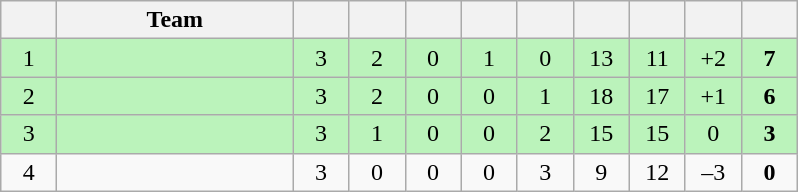<table class="wikitable" style="text-align: center; font-size: 100%;">
<tr>
<th width="30"></th>
<th width="150">Team</th>
<th width="30"></th>
<th width="30"></th>
<th width="30"></th>
<th width="30"></th>
<th width="30"></th>
<th width="30"></th>
<th width="30"></th>
<th width="30"></th>
<th width="30"></th>
</tr>
<tr style="background-color: #bbf3bb;">
<td>1</td>
<td align=left></td>
<td>3</td>
<td>2</td>
<td>0</td>
<td>1</td>
<td>0</td>
<td>13</td>
<td>11</td>
<td>+2</td>
<td><strong>7</strong></td>
</tr>
<tr style="background-color: #bbf3bb;">
<td>2</td>
<td align=left></td>
<td>3</td>
<td>2</td>
<td>0</td>
<td>0</td>
<td>1</td>
<td>18</td>
<td>17</td>
<td>+1</td>
<td><strong>6</strong></td>
</tr>
<tr style="background-color: #bbf3bb;">
<td>3</td>
<td align=left></td>
<td>3</td>
<td>1</td>
<td>0</td>
<td>0</td>
<td>2</td>
<td>15</td>
<td>15</td>
<td>0</td>
<td><strong>3</strong></td>
</tr>
<tr>
<td>4</td>
<td align=left></td>
<td>3</td>
<td>0</td>
<td>0</td>
<td>0</td>
<td>3</td>
<td>9</td>
<td>12</td>
<td>–3</td>
<td><strong>0</strong></td>
</tr>
</table>
